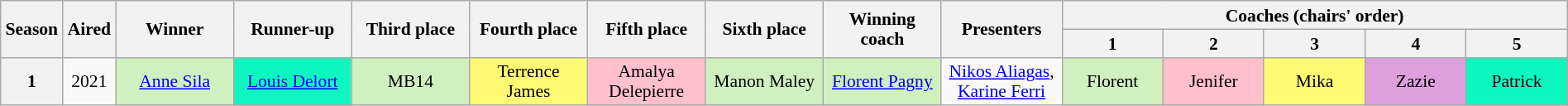<table class="wikitable" style="text-align:center; font-size:90%; line-height:16px; width:100%">
<tr>
<th rowspan="2" scope="col" width="1%">Season</th>
<th rowspan="2" scope="col" width="1%">Aired</th>
<th rowspan="2" scope="col" width="7%">Winner</th>
<th rowspan="2" scope="col" width="7%">Runner-up</th>
<th rowspan="2" scope="col" width="7%">Third place</th>
<th rowspan="2" scope="col" width="7%">Fourth place</th>
<th rowspan="2" scope="col" width="7%">Fifth place</th>
<th rowspan="2" scope="col" width="7%">Sixth place</th>
<th rowspan="2" scope="col" width="7%">Winning coach</th>
<th rowspan="2" scope="col" width="6%">Presenters</th>
<th scope="row" colspan="5">Coaches (chairs' order)</th>
</tr>
<tr>
<th width="6%">1</th>
<th width="6%">2</th>
<th width="6%">3</th>
<th width="6%">4</th>
<th width="6%">5</th>
</tr>
<tr>
<th>1</th>
<td>2021</td>
<td style="background:#d0f0c0"><a href='#'>Anne Sila</a></td>
<td style="background:#0ff7c0"><a href='#'>Louis Delort</a></td>
<td style="background:#d0f0c0">MB14</td>
<td style="background:#fffa73">Terrence James</td>
<td style="background:pink">Amalya Delepierre</td>
<td style="background:#d0f0c0">Manon Maley</td>
<td style="background:#d0f0c0"><a href='#'>Florent Pagny</a></td>
<td nowrap><a href='#'>Nikos Aliagas</a>,<br><a href='#'>Karine Ferri</a></td>
<td style="background:#d0f0c0">Florent</td>
<td style="background: pink">Jenifer</td>
<td style="background:#fffa73">Mika</td>
<td style="background:#dda0dd">Zazie</td>
<td style="background:#0ff7c0">Patrick</td>
</tr>
</table>
